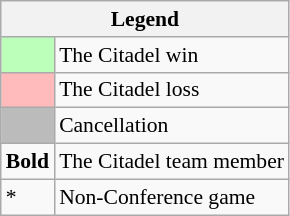<table class="wikitable" style="font-size:90%">
<tr>
<th colspan=2>Legend</th>
</tr>
<tr>
<td style="background:#bfb;"> </td>
<td>The Citadel win</td>
</tr>
<tr>
<td style="background:#fbb;"> </td>
<td>The Citadel loss</td>
</tr>
<tr>
<td style="background:#bbb;"> </td>
<td>Cancellation</td>
</tr>
<tr>
<td><strong>Bold</strong></td>
<td>The Citadel team member</td>
</tr>
<tr>
<td>*</td>
<td>Non-Conference game</td>
</tr>
</table>
